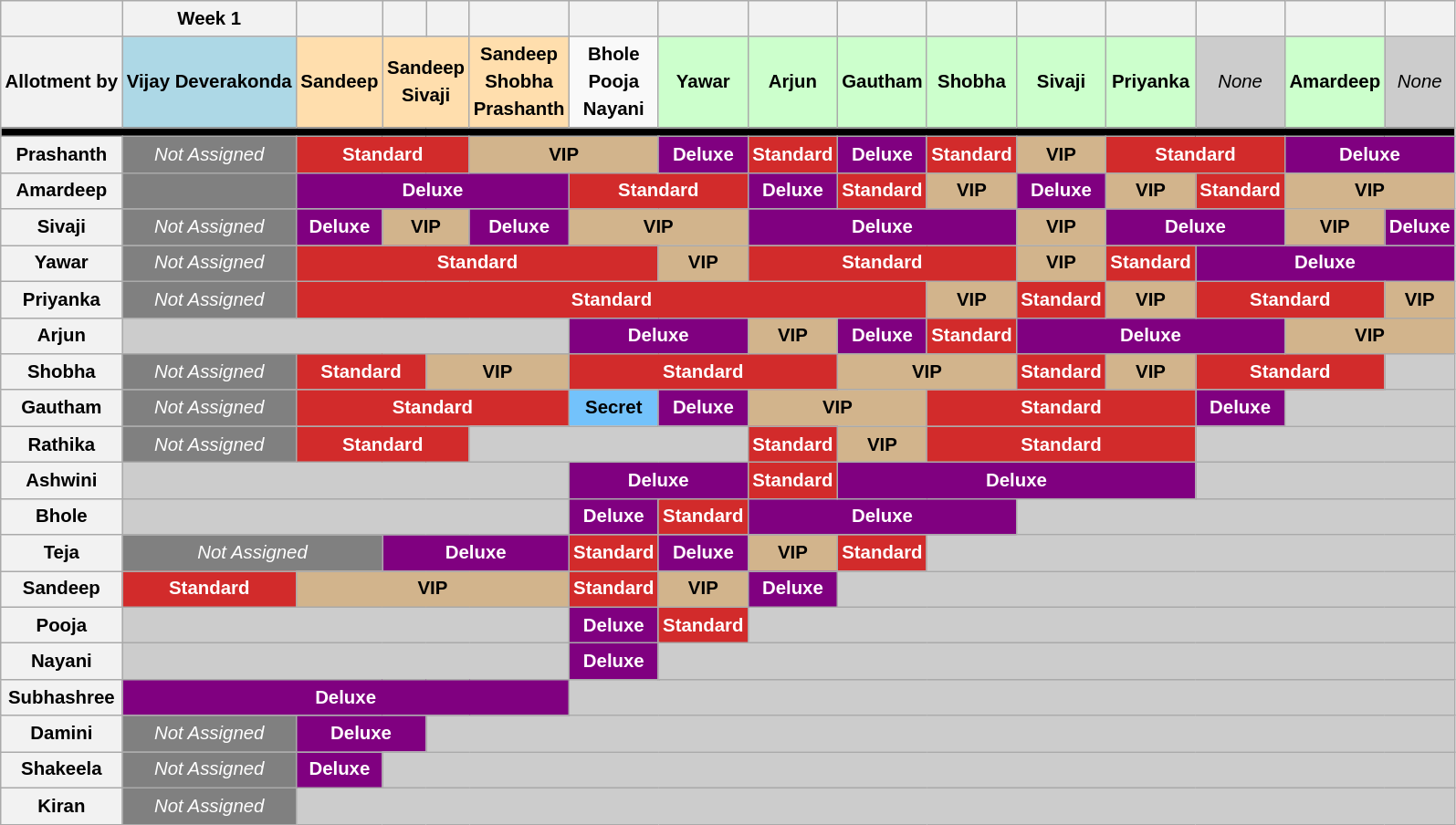<table class="wikitable" style="text-align:center; font-size:85%; font-family: sans-serif; line-height:20px;">
<tr>
<th></th>
<th>Week 1</th>
<th></th>
<th></th>
<th></th>
<th></th>
<th colspan="2"></th>
<th></th>
<th></th>
<th></th>
<th></th>
<th></th>
<th></th>
<th></th>
<th></th>
<th></th>
</tr>
<tr>
<th><strong>Allotment by</strong></th>
<td bgcolor="lightblue"><strong>Vijay Deverakonda</strong></td>
<td bgcolor="navajowhite"><strong>Sandeep</strong></td>
<td colspan="2" bgcolor="navajowhite"><strong>Sandeep</strong><br><strong>Sivaji</strong></td>
<td bgcolor="navajowhite"><strong>Sandeep</strong><br><strong>Shobha</strong><br><strong>Prashanth</strong></td>
<td colspan="2"><strong>Bhole</strong><br><strong>Pooja</strong><br><strong>Nayani</strong></td>
<td bgcolor="#cfc"><strong>Yawar</strong></td>
<td bgcolor="#cfc"><strong>Arjun</strong></td>
<td bgcolor="#cfc"><strong>Gautham</strong></td>
<td bgcolor="#cfc"><strong>Shobha</strong></td>
<td bgcolor="#cfc"><strong>Sivaji</strong></td>
<td bgcolor="#cfc"><strong>Priyanka</strong></td>
<td style="background:#ccc;"><em>None</em></td>
<td bgcolor="#cfc"><strong>Amardeep</strong></td>
<td style="background:#ccc;"><em>None</em></td>
</tr>
<tr>
<th colspan="17" style="background:#000;"></th>
</tr>
<tr>
<th>Prashanth</th>
<td style="background:grey; color:white"><em>Not Assigned</em></td>
<td colspan="3" style="background:#D22B2B; color:white"><strong>Standard</strong></td>
<td colspan="3" style="background:tan; color:black"><strong>VIP</strong></td>
<td style="background:purple; color:white"><strong>Deluxe</strong></td>
<td style="background:#D22B2B; color:white"><strong>Standard</strong></td>
<td style="background:purple; color:white"><strong>Deluxe</strong></td>
<td style="background:#D22B2B; color:white"><strong>Standard</strong></td>
<td style="background:tan; color:black"><strong>VIP</strong></td>
<td colspan="2" style="background:#D22B2B; color:white"><strong>Standard</strong></td>
<td colspan="2" style="background:purple; color:white"><strong>Deluxe</strong></td>
</tr>
<tr>
<th>Amardeep</th>
<td style="background:grey; color:white"></td>
<td colspan="4" style="background:purple; color:white"><strong>Deluxe</strong></td>
<td colspan="3" style="background:#D22B2B; color:white"><strong>Standard</strong></td>
<td style="background:purple; color:white"><strong>Deluxe</strong></td>
<td style="background:#D22B2B; color:white"><strong>Standard</strong></td>
<td style="background:tan; color:black"><strong>VIP</strong></td>
<td style="background:purple; color:white"><strong>Deluxe</strong></td>
<td style="background:tan; color:black"><strong>VIP</strong></td>
<td style="background:#D22B2B; color:white"><strong>Standard</strong></td>
<td colspan="2" style="background:tan; color:black"><strong>VIP</strong></td>
</tr>
<tr>
<th>Sivaji</th>
<td style="background:grey; color:white"><em>Not Assigned</em></td>
<td style="background:purple; color:white"><strong>Deluxe</strong></td>
<td colspan="2" style="background:tan; color:black"><strong>VIP</strong></td>
<td style="background:purple; color:white"><strong>Deluxe</strong></td>
<td colspan="3" style="background:tan; color:black"><strong>VIP</strong></td>
<td colspan="3" style="background:purple; color:white"><strong>Deluxe</strong></td>
<td style="background:tan; color:black"><strong>VIP</strong></td>
<td colspan="2" style="background:purple; color:white"><strong>Deluxe</strong></td>
<td style="background:tan; color:black"><strong>VIP</strong></td>
<td style="background:purple; color:white"><strong>Deluxe</strong></td>
</tr>
<tr>
<th>Yawar</th>
<td style="background: grey; color:white"><em>Not Assigned</em></td>
<td colspan="6" style="background:#D22B2B; color:white"><strong>Standard</strong></td>
<td style="background:tan; color:black"><strong>VIP</strong></td>
<td colspan="3" style="background:#D22B2B; color:white"><strong>Standard</strong></td>
<td style="background:tan; color:black"><strong>VIP</strong></td>
<td style="background:#D22B2B; color:white"><strong>Standard</strong></td>
<td colspan="3" style="background:purple; color:white"><strong>Deluxe</strong></td>
</tr>
<tr>
<th>Priyanka</th>
<td style="background: grey; color:white"><em>Not Assigned</em></td>
<td colspan="9" style="background:#D22B2B; color:white"><strong>Standard</strong></td>
<td style="background:tan; color:black"><strong>VIP</strong></td>
<td style="background:#D22B2B; color:white"><strong>Standard</strong></td>
<td style="background:tan; color:black"><strong>VIP</strong></td>
<td colspan="2" style="background:#D22B2B; color:white"><strong>Standard</strong></td>
<td style="background:tan; color:black"><strong>VIP</strong></td>
</tr>
<tr>
<th>Arjun</th>
<td colspan="5" style="background:#ccc"></td>
<td colspan="3" style="background:purple; color:white"><strong>Deluxe</strong></td>
<td style="background:tan; color:black"><strong>VIP</strong></td>
<td style="background:purple; color:white"><strong>Deluxe</strong></td>
<td style="background:#D22B2B; color:white"><strong>Standard</strong></td>
<td colspan="3" style="background:purple; color:white"><strong>Deluxe</strong></td>
<td colspan="2" style="background:tan; color:black"><strong>VIP</strong></td>
</tr>
<tr>
<th>Shobha</th>
<td style="background:grey; color:white"><em>Not Assigned</em></td>
<td colspan="2" style="background:#D22B2B; color:white"><strong>Standard</strong></td>
<td colspan="2" style="background:tan; color:black"><strong>VIP</strong></td>
<td colspan="4" style="background:#D22B2B; color:white"><strong>Standard</strong></td>
<td colspan="2" style="background:tan; color:black"><strong>VIP</strong></td>
<td style="background:#D22B2B; color:white"><strong>Standard</strong></td>
<td style="background:tan; color:black"><strong>VIP</strong></td>
<td colspan="2" style="background:#D22B2B; color:white"><strong>Standard</strong></td>
<td bgcolor =#ccc></td>
</tr>
<tr>
<th>Gautham</th>
<td style="background: grey; color:white"><em>Not Assigned</em></td>
<td colspan="4" style="background:#D22B2B; color:white"><strong>Standard</strong></td>
<td bgcolor="#73C2FB"><strong>Secret</strong></td>
<td colspan="2" style="background:purple; color:white"><strong>Deluxe</strong></td>
<td colspan="2" style="background:tan; color:black"><strong>VIP</strong></td>
<td colspan="3" style="background:#D22B2B; color:white"><strong>Standard</strong></td>
<td style="background:purple; color:white"><strong>Deluxe</strong></td>
<td colspan="2" bgcolor="#ccc"></td>
</tr>
<tr>
<th>Rathika</th>
<td style="background:grey; color:white"><em>Not Assigned</em></td>
<td colspan="3" style="background:#D22B2B; color:white"><strong>Standard</strong></td>
<td colspan="4" bgcolor="#ccc"></td>
<td style="background:#D22B2B; color:white"><strong>Standard</strong></td>
<td style="background:tan; color:black"><strong>VIP</strong></td>
<td colspan="3" style="background:#D22B2B; color:white"><strong>Standard</strong></td>
<td colspan="3" bgcolor=#ccc></td>
</tr>
<tr>
<th>Ashwini</th>
<td colspan="5" style="background:#ccc"></td>
<td colspan="3" style="background:purple; color:white"><strong>Deluxe</strong></td>
<td style="background:#D22B2B; color:white"><strong>Standard</strong></td>
<td colspan="4" style="background:purple; color:white"><strong>Deluxe</strong></td>
<td colspan="3" bgcolor=#ccc></td>
</tr>
<tr>
<th>Bhole</th>
<td colspan="5" style="background:#ccc"></td>
<td colspan="2" style="background:purple; color:white"><strong>Deluxe</strong></td>
<td style="background:#D22B2B; color:white"><strong>Standard</strong></td>
<td colspan="3" style="background:purple; color:white"><strong>Deluxe</strong></td>
<td colspan="5" bgcolor="#ccc"></td>
</tr>
<tr>
<th>Teja</th>
<td colspan="2" style="background:grey; color:white"><em>Not Assigned</em></td>
<td colspan="3" style="background:purple; color:white"><strong>Deluxe</strong></td>
<td colspan="2" style="background:#D22B2B; color:white"><strong>Standard</strong></td>
<td style="background:purple; color:white"><strong>Deluxe</strong></td>
<td style="background:tan; color:black"><strong>VIP</strong></td>
<td style="background:#D22B2B; color:white"><strong>Standard</strong></td>
<td colspan="6" bgcolor="#ccc"></td>
</tr>
<tr>
<th>Sandeep</th>
<td style="background:#D22B2B; color:white"><strong>Standard</strong></td>
<td colspan="4" style="background:tan; color:black"><strong>VIP</strong></td>
<td colspan="2" style="background:#D22B2B; color:white"><strong>Standard</strong></td>
<td style="background:tan; color:black"><strong>VIP</strong></td>
<td style="background:purple; color:white"><strong>Deluxe</strong></td>
<td colspan="7" bgcolor="#ccc"></td>
</tr>
<tr>
<th>Pooja</th>
<td colspan="5" style="background:#ccc"></td>
<td colspan="2" style="background:purple; color:white"><strong>Deluxe</strong></td>
<td style="background:#D22B2B; color:white"><strong>Standard</strong></td>
<td colspan="8" bgcolor="#ccc"></td>
</tr>
<tr>
<th>Nayani</th>
<td colspan="5" style="background:#ccc"></td>
<td colspan="2" style="background:purple; color:white"><strong>Deluxe</strong></td>
<td colspan="9" style="background:#ccc"></td>
</tr>
<tr>
<th>Subhashree</th>
<td colspan="5" style="background:purple; color:white"><strong>Deluxe</strong></td>
<td colspan="11" style="background:#ccc"></td>
</tr>
<tr>
<th>Damini</th>
<td style="background:grey; color:white"><em>Not Assigned</em></td>
<td colspan="2" style="background:purple; color:white"><strong>Deluxe</strong></td>
<td colspan="13" bgcolor="#ccc"></td>
</tr>
<tr>
<th>Shakeela</th>
<td style="background:grey; color:white"><em>Not Assigned</em></td>
<td style="background:purple; color:white"><strong>Deluxe</strong></td>
<td colspan="14" bgcolor="#ccc"></td>
</tr>
<tr>
<th>Kiran</th>
<td style="background:grey; color:white"><em>Not Assigned</em></td>
<td colspan="15" style="background:#ccc"></td>
</tr>
</table>
